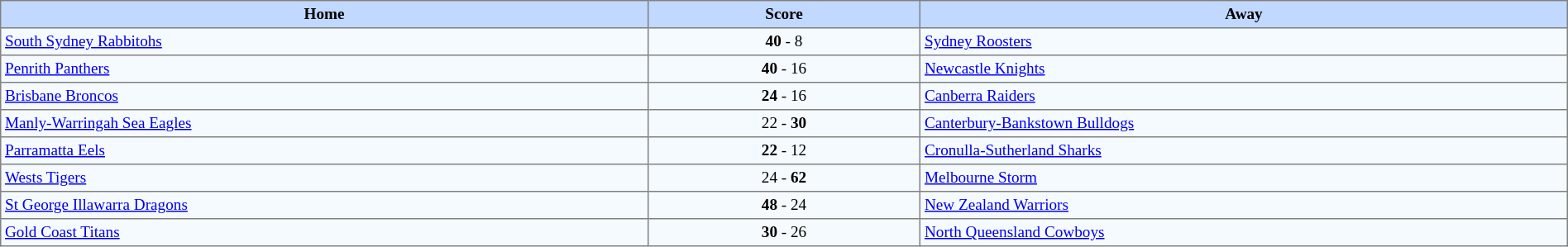<table border=1 style="border-collapse:collapse; font-size:80%;text-align:center;" cellpadding=3 cellspacing=0 width=100%>
<tr bgcolor=#C1D8FF>
<th rowpsan=2 width=19%>Home</th>
<th rowspan=1 width=8%>Score</th>
<th rowpsan=2 width=19%>Away</th>
</tr>
<tr style="text-align:center; background:#f5faff;">
<td align="left"> <a href='#'>South Sydney Rabbitohs</a></td>
<td><strong>40</strong> - 8</td>
<td align="left"> <a href='#'>Sydney Roosters</a></td>
</tr>
<tr style="text-align:center; background:#f5faff;">
<td align="left"> <a href='#'>Penrith Panthers</a></td>
<td><strong>40</strong> - 16</td>
<td align="left"> <a href='#'>Newcastle Knights</a></td>
</tr>
<tr style="text-align:center; background:#f5faff;">
<td align="left"> <a href='#'>Brisbane Broncos</a></td>
<td><strong>24</strong> - 16</td>
<td align="left"> <a href='#'>Canberra Raiders</a></td>
</tr>
<tr style="text-align:center; background:#f5faff;">
<td align="left"> <a href='#'>Manly-Warringah Sea Eagles</a></td>
<td>22 - <strong>30</strong></td>
<td align="left"> <a href='#'>Canterbury-Bankstown Bulldogs</a></td>
</tr>
<tr style="text-align:center; background:#f5faff;">
<td align="left"> <a href='#'>Parramatta Eels</a></td>
<td><strong>22</strong> - 12</td>
<td align="left"> <a href='#'>Cronulla-Sutherland Sharks</a></td>
</tr>
<tr style="text-align:center; background:#f5faff;">
<td align="left"> <a href='#'>Wests Tigers</a></td>
<td>24 - <strong>62</strong></td>
<td align="left"> <a href='#'>Melbourne Storm</a></td>
</tr>
<tr style="text-align:center; background:#f5faff;">
<td align="left"> <a href='#'>St George Illawarra Dragons</a></td>
<td><strong>48</strong> - 24</td>
<td align="left"> <a href='#'>New Zealand Warriors</a></td>
</tr>
<tr style="text-align:center; background:#f5faff;">
<td align="left"> <a href='#'>Gold Coast Titans</a></td>
<td><strong>30</strong> - 26</td>
<td align="left"> <a href='#'>North Queensland Cowboys</a></td>
</tr>
</table>
